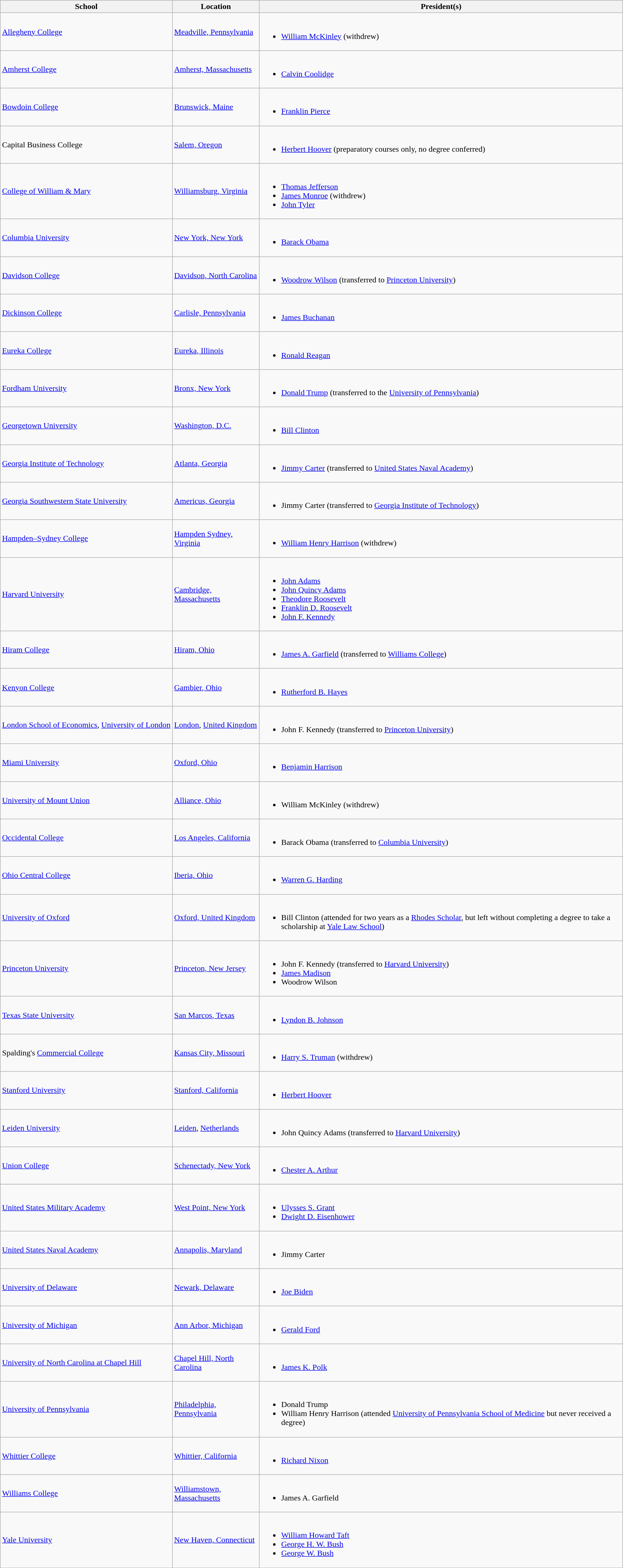<table class="wikitable">
<tr>
<th>School</th>
<th>Location</th>
<th>President(s)</th>
</tr>
<tr>
<td nowrap><a href='#'>Allegheny College</a></td>
<td><a href='#'>Meadville, Pennsylvania</a></td>
<td><br><ul><li><a href='#'>William McKinley</a> (withdrew)</li></ul></td>
</tr>
<tr>
<td nowrap><a href='#'>Amherst College</a></td>
<td><a href='#'>Amherst, Massachusetts</a></td>
<td><br><ul><li><a href='#'>Calvin Coolidge</a></li></ul></td>
</tr>
<tr>
<td nowrap><a href='#'>Bowdoin College</a></td>
<td><a href='#'>Brunswick, Maine</a></td>
<td><br><ul><li><a href='#'>Franklin Pierce</a></li></ul></td>
</tr>
<tr>
<td nowrap>Capital Business College</td>
<td><a href='#'>Salem, Oregon</a></td>
<td><br><ul><li><a href='#'>Herbert Hoover</a> (preparatory courses only, no degree conferred)</li></ul></td>
</tr>
<tr>
<td nowrap><a href='#'>College of William & Mary</a></td>
<td><a href='#'>Williamsburg, Virginia</a></td>
<td><br><ul><li><a href='#'>Thomas Jefferson</a></li><li><a href='#'>James Monroe</a> (withdrew)</li><li><a href='#'>John Tyler</a></li></ul></td>
</tr>
<tr>
<td nowrap><a href='#'>Columbia University</a></td>
<td><a href='#'>New York, New York</a></td>
<td><br><ul><li><a href='#'>Barack Obama</a></li></ul></td>
</tr>
<tr>
<td nowrap><a href='#'>Davidson College</a></td>
<td><a href='#'>Davidson, North Carolina</a></td>
<td><br><ul><li><a href='#'>Woodrow Wilson</a> (transferred to <a href='#'>Princeton University</a>)</li></ul></td>
</tr>
<tr>
<td nowrap><a href='#'>Dickinson College</a></td>
<td><a href='#'>Carlisle, Pennsylvania</a></td>
<td><br><ul><li><a href='#'>James Buchanan</a></li></ul></td>
</tr>
<tr>
<td nowrap><a href='#'>Eureka College</a></td>
<td><a href='#'>Eureka, Illinois</a></td>
<td><br><ul><li><a href='#'>Ronald Reagan</a></li></ul></td>
</tr>
<tr>
<td><a href='#'>Fordham University</a></td>
<td><a href='#'>Bronx, New York</a></td>
<td><br><ul><li><a href='#'>Donald Trump</a> (transferred to the <a href='#'>University of Pennsylvania</a>)</li></ul></td>
</tr>
<tr>
<td nowrap><a href='#'>Georgetown University</a></td>
<td><a href='#'>Washington, D.C.</a></td>
<td><br><ul><li><a href='#'>Bill Clinton</a></li></ul></td>
</tr>
<tr>
<td nowrap><a href='#'>Georgia Institute of Technology</a></td>
<td><a href='#'>Atlanta, Georgia</a></td>
<td><br><ul><li><a href='#'>Jimmy Carter</a> (transferred to <a href='#'>United States Naval Academy</a>)</li></ul></td>
</tr>
<tr>
<td nowrap><a href='#'>Georgia Southwestern State University</a></td>
<td><a href='#'>Americus, Georgia</a></td>
<td><br><ul><li>Jimmy Carter (transferred to <a href='#'>Georgia Institute of Technology</a>)</li></ul></td>
</tr>
<tr>
<td nowrap><a href='#'>Hampden–Sydney College</a></td>
<td><a href='#'>Hampden Sydney, Virginia</a></td>
<td><br><ul><li><a href='#'>William Henry Harrison</a> (withdrew)</li></ul></td>
</tr>
<tr>
<td nowrap><a href='#'>Harvard University</a></td>
<td><a href='#'>Cambridge, Massachusetts</a></td>
<td><br><ul><li><a href='#'>John Adams</a></li><li><a href='#'>John Quincy Adams</a></li><li><a href='#'>Theodore Roosevelt</a></li><li><a href='#'>Franklin D. Roosevelt</a></li><li><a href='#'>John F. Kennedy</a></li></ul></td>
</tr>
<tr>
<td nowrap><a href='#'>Hiram College</a></td>
<td><a href='#'>Hiram, Ohio</a></td>
<td><br><ul><li><a href='#'>James A. Garfield</a> (transferred to <a href='#'>Williams College</a>)</li></ul></td>
</tr>
<tr>
<td nowrap><a href='#'>Kenyon College</a></td>
<td><a href='#'>Gambier, Ohio</a></td>
<td><br><ul><li><a href='#'>Rutherford B. Hayes</a></li></ul></td>
</tr>
<tr>
<td nowrap><a href='#'>London School of Economics</a>, <a href='#'>University of London</a></td>
<td><a href='#'>London</a>, <a href='#'>United Kingdom</a></td>
<td><br><ul><li>John F. Kennedy (transferred to <a href='#'>Princeton University</a>)</li></ul></td>
</tr>
<tr>
<td nowrap><a href='#'>Miami University</a></td>
<td><a href='#'>Oxford, Ohio</a></td>
<td><br><ul><li><a href='#'>Benjamin Harrison</a></li></ul></td>
</tr>
<tr>
<td nowrap><a href='#'>University of Mount Union</a></td>
<td><a href='#'>Alliance, Ohio</a></td>
<td><br><ul><li>William McKinley (withdrew)</li></ul></td>
</tr>
<tr>
<td nowrap><a href='#'>Occidental College</a></td>
<td><a href='#'>Los Angeles, California</a></td>
<td><br><ul><li>Barack Obama (transferred to <a href='#'>Columbia University</a>)</li></ul></td>
</tr>
<tr>
<td nowrap><a href='#'>Ohio Central College</a></td>
<td><a href='#'>Iberia, Ohio</a></td>
<td><br><ul><li><a href='#'>Warren G. Harding</a></li></ul></td>
</tr>
<tr>
<td nowrap><a href='#'>University of Oxford</a></td>
<td><a href='#'>Oxford, United Kingdom</a></td>
<td><br><ul><li>Bill Clinton (attended for two years as a <a href='#'>Rhodes Scholar</a>, but left without completing a degree to take a scholarship at <a href='#'>Yale Law School</a>)</li></ul></td>
</tr>
<tr>
<td nowrap><a href='#'>Princeton University</a></td>
<td><a href='#'>Princeton, New Jersey</a></td>
<td><br><ul><li>John F. Kennedy (transferred to <a href='#'>Harvard University</a>)</li><li><a href='#'>James Madison</a></li><li>Woodrow Wilson</li></ul></td>
</tr>
<tr>
<td nowrap><a href='#'>Texas State University</a></td>
<td><a href='#'>San Marcos, Texas</a></td>
<td><br><ul><li><a href='#'>Lyndon B. Johnson</a></li></ul></td>
</tr>
<tr>
<td nowrap>Spalding's <a href='#'>Commercial College</a></td>
<td><a href='#'>Kansas City, Missouri</a></td>
<td><br><ul><li><a href='#'>Harry S. Truman</a> (withdrew)</li></ul></td>
</tr>
<tr>
<td nowrap><a href='#'>Stanford University</a></td>
<td><a href='#'>Stanford, California</a></td>
<td><br><ul><li><a href='#'>Herbert Hoover</a></li></ul></td>
</tr>
<tr>
<td nowrap><a href='#'>Leiden University</a></td>
<td><a href='#'>Leiden</a>, <a href='#'>Netherlands</a></td>
<td><br><ul><li>John Quincy Adams (transferred to <a href='#'>Harvard University</a>)</li></ul></td>
</tr>
<tr>
<td><a href='#'>Union College</a></td>
<td><a href='#'>Schenectady, New York</a></td>
<td><br><ul><li><a href='#'>Chester A. Arthur</a></li></ul></td>
</tr>
<tr>
</tr>
<tr>
<td nowrap><a href='#'>United States Military Academy</a></td>
<td><a href='#'>West Point, New York</a></td>
<td><br><ul><li><a href='#'>Ulysses S. Grant</a></li><li><a href='#'>Dwight D. Eisenhower</a></li></ul></td>
</tr>
<tr>
<td nowrap><a href='#'>United States Naval Academy</a></td>
<td><a href='#'>Annapolis, Maryland</a></td>
<td><br><ul><li>Jimmy Carter</li></ul></td>
</tr>
<tr>
<td nowrap><a href='#'>University of Delaware</a></td>
<td><a href='#'>Newark, Delaware</a></td>
<td><br><ul><li><a href='#'>Joe Biden</a></li></ul></td>
</tr>
<tr>
<td nowrap><a href='#'>University of Michigan</a></td>
<td><a href='#'>Ann Arbor, Michigan</a></td>
<td><br><ul><li><a href='#'>Gerald Ford</a></li></ul></td>
</tr>
<tr>
<td nowrap><a href='#'>University of North Carolina at Chapel Hill</a></td>
<td><a href='#'>Chapel Hill, North Carolina</a></td>
<td><br><ul><li><a href='#'>James K. Polk</a></li></ul></td>
</tr>
<tr>
<td nowrap><a href='#'>University of Pennsylvania</a></td>
<td><a href='#'>Philadelphia, Pennsylvania</a></td>
<td><br><ul><li>Donald Trump</li><li>William Henry Harrison (attended <a href='#'>University of Pennsylvania School of Medicine</a> but never received a degree)</li></ul></td>
</tr>
<tr>
<td nowrap><a href='#'>Whittier College</a></td>
<td><a href='#'>Whittier, California</a></td>
<td><br><ul><li><a href='#'>Richard Nixon</a></li></ul></td>
</tr>
<tr>
<td nowrap><a href='#'>Williams College</a></td>
<td><a href='#'>Williamstown, Massachusetts</a></td>
<td><br><ul><li>James A. Garfield</li></ul></td>
</tr>
<tr>
<td nowrap><a href='#'>Yale University</a></td>
<td><a href='#'>New Haven, Connecticut</a></td>
<td><br><ul><li><a href='#'>William Howard Taft</a></li><li><a href='#'>George H. W. Bush</a></li><li><a href='#'>George W. Bush</a></li></ul></td>
</tr>
</table>
